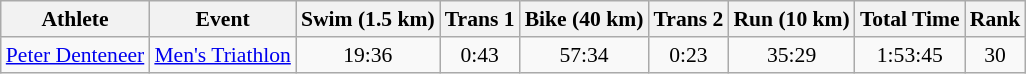<table class="wikitable" style="font-size:90%">
<tr>
<th>Athlete</th>
<th>Event</th>
<th>Swim (1.5 km)</th>
<th>Trans 1</th>
<th>Bike (40 km)</th>
<th>Trans 2</th>
<th>Run (10 km)</th>
<th>Total Time</th>
<th>Rank</th>
</tr>
<tr align=center>
<td align=left><a href='#'>Peter Denteneer</a></td>
<td align=left><a href='#'>Men's Triathlon</a></td>
<td>19:36</td>
<td>0:43</td>
<td>57:34</td>
<td>0:23</td>
<td>35:29</td>
<td>1:53:45</td>
<td>30</td>
</tr>
</table>
